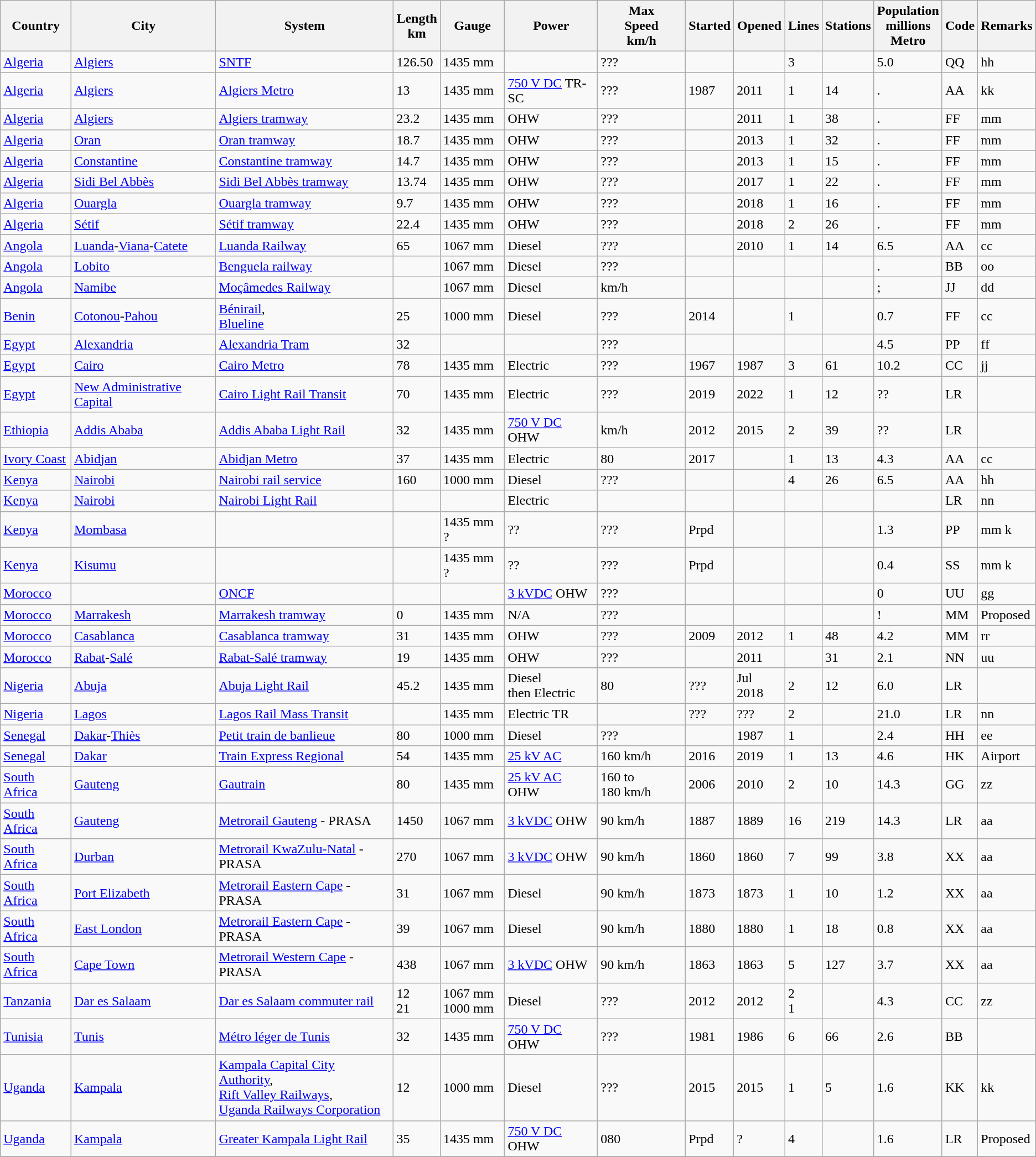<table class="wikitable sortable">
<tr>
<th>Country</th>
<th>City</th>
<th>System</th>
<th>Length <br> km</th>
<th>Gauge</th>
<th>Power</th>
<th>Max <br> Speed <br> km/h</th>
<th>Started</th>
<th>Opened</th>
<th>Lines</th>
<th>Stations</th>
<th>Population <br> millions <br> Metro</th>
<th>Code</th>
<th>Remarks</th>
</tr>
<tr>
<td><a href='#'>Algeria</a></td>
<td><a href='#'>Algiers</a></td>
<td><a href='#'>SNTF</a></td>
<td>126.50</td>
<td>1435 mm</td>
<td></td>
<td>???</td>
<td></td>
<td></td>
<td>3</td>
<td></td>
<td>5.0</td>
<td>QQ</td>
<td>hh</td>
</tr>
<tr>
<td><a href='#'>Algeria</a></td>
<td><a href='#'>Algiers</a></td>
<td><a href='#'>Algiers Metro</a></td>
<td>13</td>
<td>1435 mm</td>
<td><a href='#'>750 V DC</a> TR-SC</td>
<td>???</td>
<td>1987</td>
<td>2011</td>
<td>1</td>
<td>14</td>
<td>.</td>
<td>AA</td>
<td>kk</td>
</tr>
<tr Sidi Bel Abbès tramway>
<td><a href='#'>Algeria</a></td>
<td><a href='#'>Algiers</a></td>
<td><a href='#'>Algiers tramway</a></td>
<td>23.2</td>
<td>1435 mm</td>
<td>OHW</td>
<td>???</td>
<td></td>
<td>2011</td>
<td>1</td>
<td>38</td>
<td>.</td>
<td>FF</td>
<td>mm</td>
</tr>
<tr>
<td><a href='#'>Algeria</a></td>
<td><a href='#'>Oran</a></td>
<td><a href='#'>Oran tramway</a></td>
<td>18.7</td>
<td>1435 mm</td>
<td>OHW</td>
<td>???</td>
<td></td>
<td>2013</td>
<td>1</td>
<td>32</td>
<td>.</td>
<td>FF</td>
<td>mm</td>
</tr>
<tr>
<td><a href='#'>Algeria</a></td>
<td><a href='#'>Constantine</a></td>
<td><a href='#'>Constantine tramway</a></td>
<td>14.7</td>
<td>1435 mm</td>
<td>OHW</td>
<td>???</td>
<td></td>
<td>2013</td>
<td>1</td>
<td>15</td>
<td>.</td>
<td>FF</td>
<td>mm</td>
</tr>
<tr>
<td><a href='#'>Algeria</a></td>
<td><a href='#'>Sidi Bel Abbès</a></td>
<td><a href='#'>Sidi Bel Abbès tramway</a></td>
<td>13.74</td>
<td>1435 mm</td>
<td>OHW</td>
<td>???</td>
<td></td>
<td>2017</td>
<td>1</td>
<td>22</td>
<td>.</td>
<td>FF</td>
<td>mm</td>
</tr>
<tr>
<td><a href='#'>Algeria</a></td>
<td><a href='#'>Ouargla</a></td>
<td><a href='#'>Ouargla tramway</a></td>
<td>9.7</td>
<td>1435 mm</td>
<td>OHW</td>
<td>???</td>
<td></td>
<td>2018</td>
<td>1</td>
<td>16</td>
<td>.</td>
<td>FF</td>
<td>mm</td>
</tr>
<tr>
<td><a href='#'>Algeria</a></td>
<td><a href='#'>Sétif</a></td>
<td><a href='#'>Sétif tramway</a></td>
<td>22.4</td>
<td>1435 mm</td>
<td>OHW</td>
<td>???</td>
<td></td>
<td>2018</td>
<td>2</td>
<td>26</td>
<td>.</td>
<td>FF</td>
<td>mm</td>
</tr>
<tr>
<td><a href='#'>Angola</a></td>
<td><a href='#'>Luanda</a>-<a href='#'>Viana</a>-<a href='#'>Catete</a></td>
<td><a href='#'>Luanda Railway</a></td>
<td>65</td>
<td>1067 mm</td>
<td>Diesel</td>
<td>???</td>
<td></td>
<td>2010</td>
<td>1</td>
<td>14</td>
<td>6.5</td>
<td>AA</td>
<td>cc</td>
</tr>
<tr>
<td><a href='#'>Angola</a></td>
<td><a href='#'>Lobito</a></td>
<td><a href='#'>Benguela railway</a></td>
<td></td>
<td>1067 mm</td>
<td>Diesel</td>
<td>???</td>
<td></td>
<td></td>
<td></td>
<td></td>
<td>.</td>
<td>BB</td>
<td>oo</td>
</tr>
<tr>
<td><a href='#'>Angola</a></td>
<td><a href='#'>Namibe</a></td>
<td><a href='#'>Moçâmedes Railway</a></td>
<td></td>
<td>1067 mm</td>
<td>Diesel</td>
<td>km/h</td>
<td></td>
<td></td>
<td></td>
<td></td>
<td>;</td>
<td>JJ</td>
<td>dd</td>
</tr>
<tr>
<td><a href='#'>Benin</a></td>
<td><a href='#'>Cotonou</a>-<a href='#'>Pahou</a></td>
<td><a href='#'>Bénirail</a>, <br> <a href='#'>Blueline</a></td>
<td>25</td>
<td>1000 mm</td>
<td>Diesel</td>
<td>???</td>
<td>2014</td>
<td></td>
<td>1</td>
<td></td>
<td>0.7</td>
<td>FF</td>
<td>cc</td>
</tr>
<tr>
<td><a href='#'>Egypt</a></td>
<td><a href='#'>Alexandria</a></td>
<td><a href='#'>Alexandria Tram</a></td>
<td>32</td>
<td></td>
<td></td>
<td>???</td>
<td></td>
<td></td>
<td></td>
<td></td>
<td>4.5</td>
<td>PP</td>
<td>ff</td>
</tr>
<tr>
<td><a href='#'>Egypt</a></td>
<td><a href='#'>Cairo</a></td>
<td><a href='#'>Cairo Metro</a></td>
<td>78</td>
<td>1435 mm</td>
<td>Electric</td>
<td>???</td>
<td>1967</td>
<td>1987</td>
<td>3</td>
<td>61</td>
<td>10.2</td>
<td>CC</td>
<td>jj</td>
</tr>
<tr>
<td><a href='#'>Egypt</a></td>
<td><a href='#'>New Administrative Capital</a></td>
<td><a href='#'>Cairo Light Rail Transit</a></td>
<td>70</td>
<td>1435 mm</td>
<td>Electric</td>
<td>???</td>
<td>2019</td>
<td>2022</td>
<td>1</td>
<td>12</td>
<td>??</td>
<td>LR</td>
<td><br></td>
</tr>
<tr>
<td><a href='#'>Ethiopia</a></td>
<td><a href='#'>Addis Ababa</a></td>
<td><a href='#'>Addis Ababa Light Rail</a></td>
<td>32</td>
<td>1435 mm</td>
<td><a href='#'>750 V DC</a> OHW</td>
<td>km/h</td>
<td>2012</td>
<td>2015</td>
<td>2</td>
<td>39</td>
<td>??</td>
<td>LR</td>
<td></td>
</tr>
<tr>
<td><a href='#'>Ivory Coast</a></td>
<td><a href='#'>Abidjan</a></td>
<td><a href='#'>Abidjan Metro</a></td>
<td>37</td>
<td>1435 mm</td>
<td>Electric</td>
<td>80</td>
<td>2017</td>
<td></td>
<td>1</td>
<td>13</td>
<td>4.3</td>
<td>AA</td>
<td>cc</td>
</tr>
<tr>
<td><a href='#'>Kenya</a></td>
<td><a href='#'>Nairobi</a></td>
<td><a href='#'>Nairobi rail service</a></td>
<td>160</td>
<td>1000 mm</td>
<td>Diesel</td>
<td>???</td>
<td></td>
<td></td>
<td>4</td>
<td>26</td>
<td>6.5</td>
<td>AA</td>
<td>hh</td>
</tr>
<tr>
<td><a href='#'>Kenya</a></td>
<td><a href='#'>Nairobi</a></td>
<td><a href='#'>Nairobi Light Rail</a></td>
<td></td>
<td></td>
<td>Electric</td>
<td></td>
<td></td>
<td></td>
<td></td>
<td></td>
<td></td>
<td>LR</td>
<td>nn</td>
</tr>
<tr>
<td><a href='#'>Kenya</a></td>
<td><a href='#'>Mombasa</a></td>
<td></td>
<td></td>
<td>1435 mm ?</td>
<td>??</td>
<td>???</td>
<td>Prpd</td>
<td></td>
<td></td>
<td></td>
<td>1.3</td>
<td>PP</td>
<td>mm k</td>
</tr>
<tr>
<td><a href='#'>Kenya</a></td>
<td><a href='#'>Kisumu</a></td>
<td></td>
<td></td>
<td>1435 mm ?</td>
<td>??</td>
<td>???</td>
<td>Prpd</td>
<td></td>
<td></td>
<td></td>
<td>0.4</td>
<td>SS</td>
<td>mm k</td>
</tr>
<tr>
<td><a href='#'>Morocco</a></td>
<td></td>
<td><a href='#'>ONCF</a></td>
<td></td>
<td></td>
<td><a href='#'>3 kVDC</a> OHW</td>
<td>???</td>
<td></td>
<td></td>
<td></td>
<td></td>
<td>0</td>
<td>UU</td>
<td>gg</td>
</tr>
<tr>
<td><a href='#'>Morocco</a></td>
<td><a href='#'>Marrakesh</a></td>
<td><a href='#'>Marrakesh tramway</a></td>
<td>0</td>
<td>1435 mm</td>
<td>N/A</td>
<td>???</td>
<td></td>
<td></td>
<td></td>
<td></td>
<td>!</td>
<td>MM</td>
<td>Proposed</td>
</tr>
<tr>
<td><a href='#'>Morocco</a></td>
<td><a href='#'>Casablanca</a></td>
<td><a href='#'>Casablanca tramway</a></td>
<td>31</td>
<td>1435 mm</td>
<td>OHW</td>
<td>???</td>
<td>2009</td>
<td>2012</td>
<td>1</td>
<td>48</td>
<td>4.2</td>
<td>MM</td>
<td>rr</td>
</tr>
<tr>
<td><a href='#'>Morocco</a></td>
<td><a href='#'>Rabat</a>-<a href='#'>Salé</a></td>
<td><a href='#'>Rabat-Salé tramway</a></td>
<td>19</td>
<td>1435 mm</td>
<td>OHW</td>
<td>???</td>
<td></td>
<td>2011</td>
<td></td>
<td>31</td>
<td>2.1</td>
<td>NN</td>
<td>uu</td>
</tr>
<tr>
<td><a href='#'>Nigeria</a></td>
<td><a href='#'>Abuja</a></td>
<td><a href='#'>Abuja Light Rail</a></td>
<td>45.2</td>
<td>1435 mm</td>
<td>Diesel<br>then Electric</td>
<td>80</td>
<td>???</td>
<td>Jul 2018</td>
<td>2</td>
<td>12</td>
<td>6.0</td>
<td>LR</td>
<td></td>
</tr>
<tr>
<td><a href='#'>Nigeria</a></td>
<td><a href='#'>Lagos</a></td>
<td><a href='#'>Lagos Rail Mass Transit</a></td>
<td></td>
<td>1435 mm</td>
<td>Electric TR</td>
<td></td>
<td>???</td>
<td>???</td>
<td>2</td>
<td></td>
<td>21.0</td>
<td>LR</td>
<td>nn<br></td>
</tr>
<tr>
<td><a href='#'>Senegal</a></td>
<td><a href='#'>Dakar</a>-<a href='#'>Thiès</a></td>
<td><a href='#'>Petit train de banlieue</a></td>
<td>80</td>
<td>1000 mm</td>
<td>Diesel</td>
<td>???</td>
<td></td>
<td>1987</td>
<td>1</td>
<td></td>
<td>2.4</td>
<td>HH</td>
<td>ee</td>
</tr>
<tr>
<td><a href='#'>Senegal</a></td>
<td><a href='#'>Dakar</a></td>
<td><a href='#'>Train Express Regional</a></td>
<td>54</td>
<td>1435 mm</td>
<td><a href='#'>25 kV AC</a></td>
<td>160 km/h</td>
<td>2016</td>
<td>2019</td>
<td>1</td>
<td>13</td>
<td>4.6</td>
<td>HK</td>
<td>Airport<br></td>
</tr>
<tr>
<td><a href='#'>South Africa</a></td>
<td><a href='#'>Gauteng</a></td>
<td><a href='#'>Gautrain</a></td>
<td>80</td>
<td>1435 mm</td>
<td><a href='#'>25 kV AC</a> OHW</td>
<td>160 to 180 km/h</td>
<td>2006</td>
<td>2010</td>
<td>2</td>
<td>10</td>
<td>14.3</td>
<td>GG</td>
<td>zz</td>
</tr>
<tr>
<td><a href='#'>South Africa</a></td>
<td><a href='#'>Gauteng</a></td>
<td><a href='#'>Metrorail Gauteng</a> - PRASA</td>
<td>1450</td>
<td>1067 mm</td>
<td><a href='#'>3 kVDC</a> OHW</td>
<td>90 km/h</td>
<td>1887</td>
<td>1889</td>
<td>16</td>
<td>219</td>
<td>14.3</td>
<td>LR</td>
<td>aa</td>
</tr>
<tr>
<td><a href='#'>South Africa</a></td>
<td><a href='#'>Durban</a></td>
<td><a href='#'>Metrorail KwaZulu-Natal</a> - PRASA</td>
<td>270</td>
<td>1067 mm</td>
<td><a href='#'>3 kVDC</a> OHW</td>
<td>90 km/h</td>
<td>1860</td>
<td>1860</td>
<td>7</td>
<td>99</td>
<td>3.8</td>
<td>XX</td>
<td>aa</td>
</tr>
<tr>
<td><a href='#'>South Africa</a></td>
<td><a href='#'>Port Elizabeth</a></td>
<td><a href='#'>Metrorail Eastern Cape</a> - PRASA</td>
<td>31</td>
<td>1067 mm</td>
<td>Diesel</td>
<td>90 km/h</td>
<td>1873</td>
<td>1873</td>
<td>1</td>
<td>10</td>
<td>1.2</td>
<td>XX</td>
<td>aa</td>
</tr>
<tr>
<td><a href='#'>South Africa</a></td>
<td><a href='#'>East London</a></td>
<td><a href='#'>Metrorail Eastern Cape</a> - PRASA</td>
<td>39</td>
<td>1067 mm</td>
<td>Diesel</td>
<td>90 km/h</td>
<td>1880</td>
<td>1880</td>
<td>1</td>
<td>18</td>
<td>0.8</td>
<td>XX</td>
<td>aa</td>
</tr>
<tr>
<td><a href='#'>South Africa</a></td>
<td><a href='#'>Cape Town</a></td>
<td><a href='#'>Metrorail Western Cape</a> - PRASA</td>
<td>438</td>
<td>1067 mm</td>
<td><a href='#'>3 kVDC</a> OHW</td>
<td>90 km/h</td>
<td>1863</td>
<td>1863</td>
<td>5</td>
<td>127</td>
<td>3.7</td>
<td>XX</td>
<td>aa</td>
</tr>
<tr>
<td><a href='#'>Tanzania</a></td>
<td><a href='#'>Dar es Salaam</a></td>
<td><a href='#'>Dar es Salaam commuter rail</a></td>
<td>12 <br> 21</td>
<td>1067 mm <br> 1000 mm</td>
<td>Diesel</td>
<td>???</td>
<td>2012</td>
<td>2012</td>
<td>2 <br> 1</td>
<td></td>
<td>4.3</td>
<td>CC</td>
<td>zz</td>
</tr>
<tr>
<td><a href='#'>Tunisia</a></td>
<td><a href='#'>Tunis</a></td>
<td><a href='#'>Métro léger de Tunis</a></td>
<td>32</td>
<td>1435 mm</td>
<td><a href='#'>750 V DC</a> OHW</td>
<td>???</td>
<td>1981</td>
<td>1986</td>
<td>6</td>
<td>66</td>
<td>2.6</td>
<td>BB</td>
<td></td>
</tr>
<tr>
<td><a href='#'>Uganda</a></td>
<td><a href='#'>Kampala</a></td>
<td><a href='#'>Kampala Capital City Authority</a>, <br> <a href='#'>Rift Valley Railways</a>, <br> <a href='#'>Uganda Railways Corporation</a></td>
<td>12</td>
<td>1000 mm</td>
<td>Diesel</td>
<td>???</td>
<td>2015</td>
<td>2015</td>
<td>1</td>
<td>5</td>
<td>1.6</td>
<td>KK</td>
<td>kk</td>
</tr>
<tr>
<td><a href='#'>Uganda</a></td>
<td><a href='#'>Kampala</a></td>
<td><a href='#'>Greater Kampala Light Rail</a></td>
<td>35</td>
<td>1435 mm</td>
<td><a href='#'>750 V DC</a> OHW</td>
<td>080</td>
<td>Prpd</td>
<td>?</td>
<td>4</td>
<td></td>
<td>1.6</td>
<td>LR</td>
<td>Proposed</td>
</tr>
<tr>
</tr>
</table>
